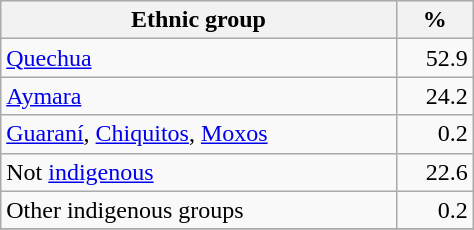<table class="wikitable" border="1" style="width:25%;" border="1">
<tr bgcolor=#EFEFEF>
<th><strong>Ethnic group</strong></th>
<th><strong>%</strong></th>
</tr>
<tr>
<td><a href='#'>Quechua</a></td>
<td align="right">52.9</td>
</tr>
<tr>
<td><a href='#'>Aymara</a></td>
<td align="right">24.2</td>
</tr>
<tr>
<td><a href='#'>Guaraní</a>, <a href='#'>Chiquitos</a>, <a href='#'>Moxos</a></td>
<td align="right">0.2</td>
</tr>
<tr>
<td>Not <a href='#'>indigenous</a></td>
<td align="right">22.6</td>
</tr>
<tr>
<td>Other indigenous groups</td>
<td align="right">0.2</td>
</tr>
<tr>
</tr>
</table>
